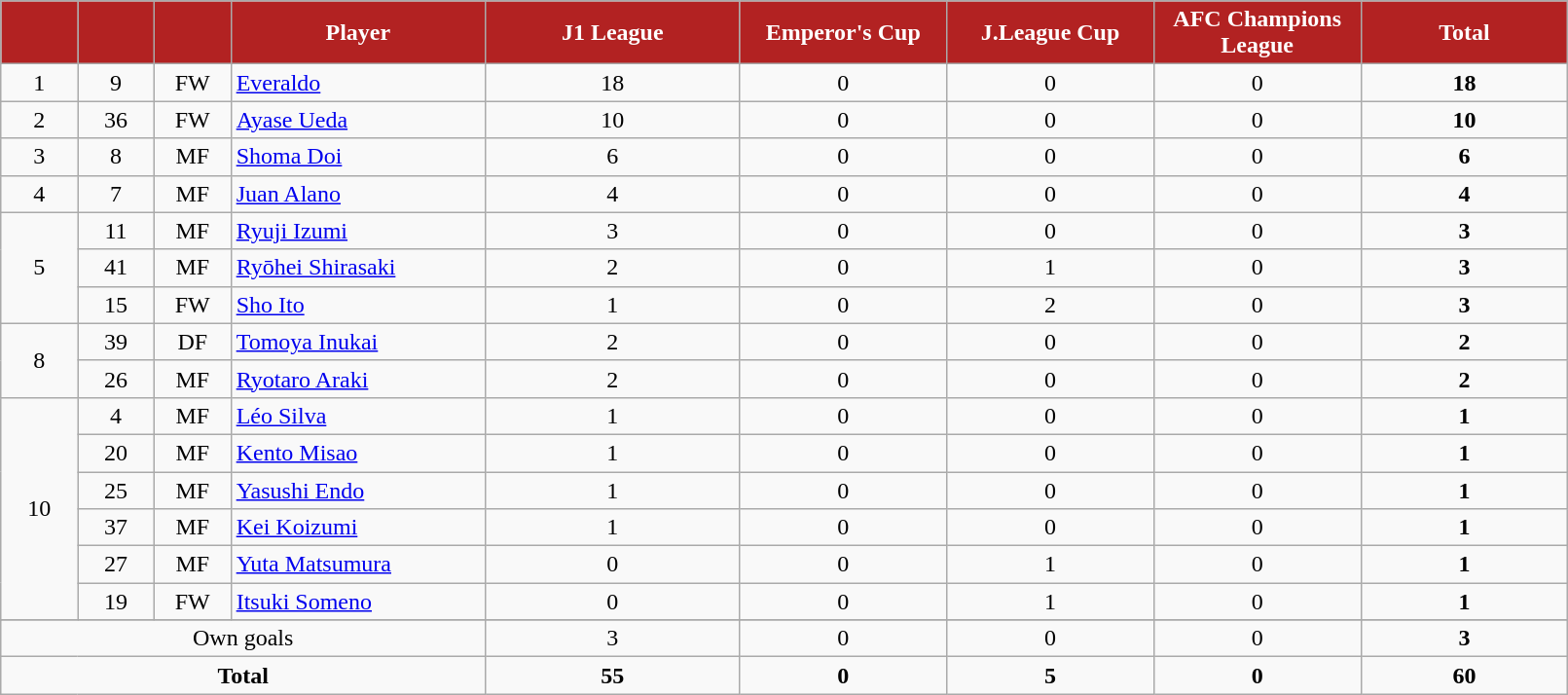<table class="wikitable sortable" style="text-align:center;width:85%;">
<tr>
<th style="width:25px; background:firebrick; color:#fff;"></th>
<th style="width:25px; background:firebrick; color:#fff;"></th>
<th style="width:25px; background:firebrick; color:#fff;"></th>
<th style="width:100px; background:firebrick; color:#fff;">Player</th>
<th style="width:100px; background:firebrick; color:#fff;">J1 League</th>
<th style="width:80px; background:firebrick; color:#fff;">Emperor's Cup</th>
<th style="width:80px; background:firebrick; color:#fff;">J.League Cup</th>
<th style="width:80px; background:firebrick; color:#fff;">AFC Champions League</th>
<th style="width:80px; background:firebrick; color:#fff;"><strong>Total</strong></th>
</tr>
<tr>
<td>1</td>
<td>9</td>
<td>FW</td>
<td align=left> <a href='#'>Everaldo</a></td>
<td>18</td>
<td>0</td>
<td>0</td>
<td>0</td>
<td><strong>18</strong></td>
</tr>
<tr>
<td>2</td>
<td>36</td>
<td>FW</td>
<td align=left> <a href='#'>Ayase Ueda</a></td>
<td>10</td>
<td>0</td>
<td>0</td>
<td>0</td>
<td><strong>10</strong></td>
</tr>
<tr>
<td>3</td>
<td>8</td>
<td>MF</td>
<td align=left> <a href='#'>Shoma Doi</a></td>
<td>6</td>
<td>0</td>
<td>0</td>
<td>0</td>
<td><strong>6</strong></td>
</tr>
<tr>
<td>4</td>
<td>7</td>
<td>MF</td>
<td align=left> <a href='#'>Juan Alano</a></td>
<td>4</td>
<td>0</td>
<td>0</td>
<td>0</td>
<td><strong>4</strong></td>
</tr>
<tr>
<td rowspan="3">5</td>
<td>11</td>
<td>MF</td>
<td align=left> <a href='#'>Ryuji Izumi</a></td>
<td>3</td>
<td>0</td>
<td>0</td>
<td>0</td>
<td><strong>3</strong></td>
</tr>
<tr>
<td>41</td>
<td>MF</td>
<td align=left> <a href='#'>Ryōhei Shirasaki</a></td>
<td>2</td>
<td>0</td>
<td>1</td>
<td>0</td>
<td><strong>3</strong></td>
</tr>
<tr>
<td>15</td>
<td>FW</td>
<td align=left> <a href='#'>Sho Ito</a></td>
<td>1</td>
<td>0</td>
<td>2</td>
<td>0</td>
<td><strong>3</strong></td>
</tr>
<tr>
<td rowspan="2">8</td>
<td>39</td>
<td>DF</td>
<td align=left> <a href='#'>Tomoya Inukai</a></td>
<td>2</td>
<td>0</td>
<td>0</td>
<td>0</td>
<td><strong>2</strong></td>
</tr>
<tr>
<td>26</td>
<td>MF</td>
<td align=left> <a href='#'>Ryotaro Araki</a></td>
<td>2</td>
<td>0</td>
<td>0</td>
<td>0</td>
<td><strong>2</strong></td>
</tr>
<tr>
<td rowspan="6">10</td>
<td>4</td>
<td>MF</td>
<td align=left> <a href='#'>Léo Silva</a></td>
<td>1</td>
<td>0</td>
<td>0</td>
<td>0</td>
<td><strong>1</strong></td>
</tr>
<tr>
<td>20</td>
<td>MF</td>
<td align=left> <a href='#'>Kento Misao</a></td>
<td>1</td>
<td>0</td>
<td>0</td>
<td>0</td>
<td><strong>1</strong></td>
</tr>
<tr>
<td>25</td>
<td>MF</td>
<td align=left> <a href='#'>Yasushi Endo</a></td>
<td>1</td>
<td>0</td>
<td>0</td>
<td>0</td>
<td><strong>1</strong></td>
</tr>
<tr>
<td>37</td>
<td>MF</td>
<td align=left> <a href='#'>Kei Koizumi</a></td>
<td>1</td>
<td>0</td>
<td>0</td>
<td>0</td>
<td><strong>1</strong></td>
</tr>
<tr>
<td>27</td>
<td>MF</td>
<td align=left> <a href='#'>Yuta Matsumura</a></td>
<td>0</td>
<td>0</td>
<td>1</td>
<td>0</td>
<td><strong>1</strong></td>
</tr>
<tr>
<td>19</td>
<td>FW</td>
<td align=left> <a href='#'>Itsuki Someno</a></td>
<td>0</td>
<td>0</td>
<td>1</td>
<td>0</td>
<td><strong>1</strong></td>
</tr>
<tr>
</tr>
<tr class="sortbottom">
<td colspan=4>Own goals</td>
<td>3</td>
<td>0</td>
<td>0</td>
<td>0</td>
<td><strong>3</strong></td>
</tr>
<tr class="sortbottom" >
<td colspan=4><strong>Total</strong></td>
<td><strong>55</strong></td>
<td><strong>0</strong></td>
<td><strong>5</strong></td>
<td><strong>0</strong></td>
<td><strong>60</strong></td>
</tr>
</table>
